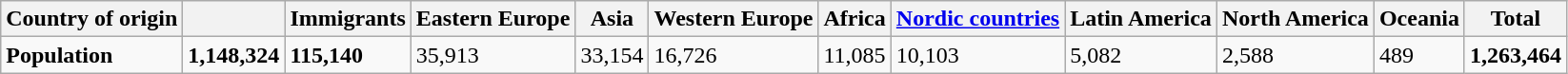<table class="wikitable">
<tr>
<th><strong>Country of origin</strong></th>
<th></th>
<th>Immigrants</th>
<th>Eastern Europe</th>
<th>Asia</th>
<th>Western Europe</th>
<th>Africa</th>
<th><a href='#'>Nordic countries</a></th>
<th>Latin America</th>
<th>North America</th>
<th>Oceania</th>
<th>Total</th>
</tr>
<tr>
<td><strong>Population</strong></td>
<td><strong>1,148,324</strong></td>
<td><strong>115,140</strong></td>
<td>35,913</td>
<td>33,154</td>
<td>16,726</td>
<td>11,085</td>
<td>10,103</td>
<td>5,082</td>
<td>2,588</td>
<td>489</td>
<td><strong>1,263,464</strong></td>
</tr>
</table>
